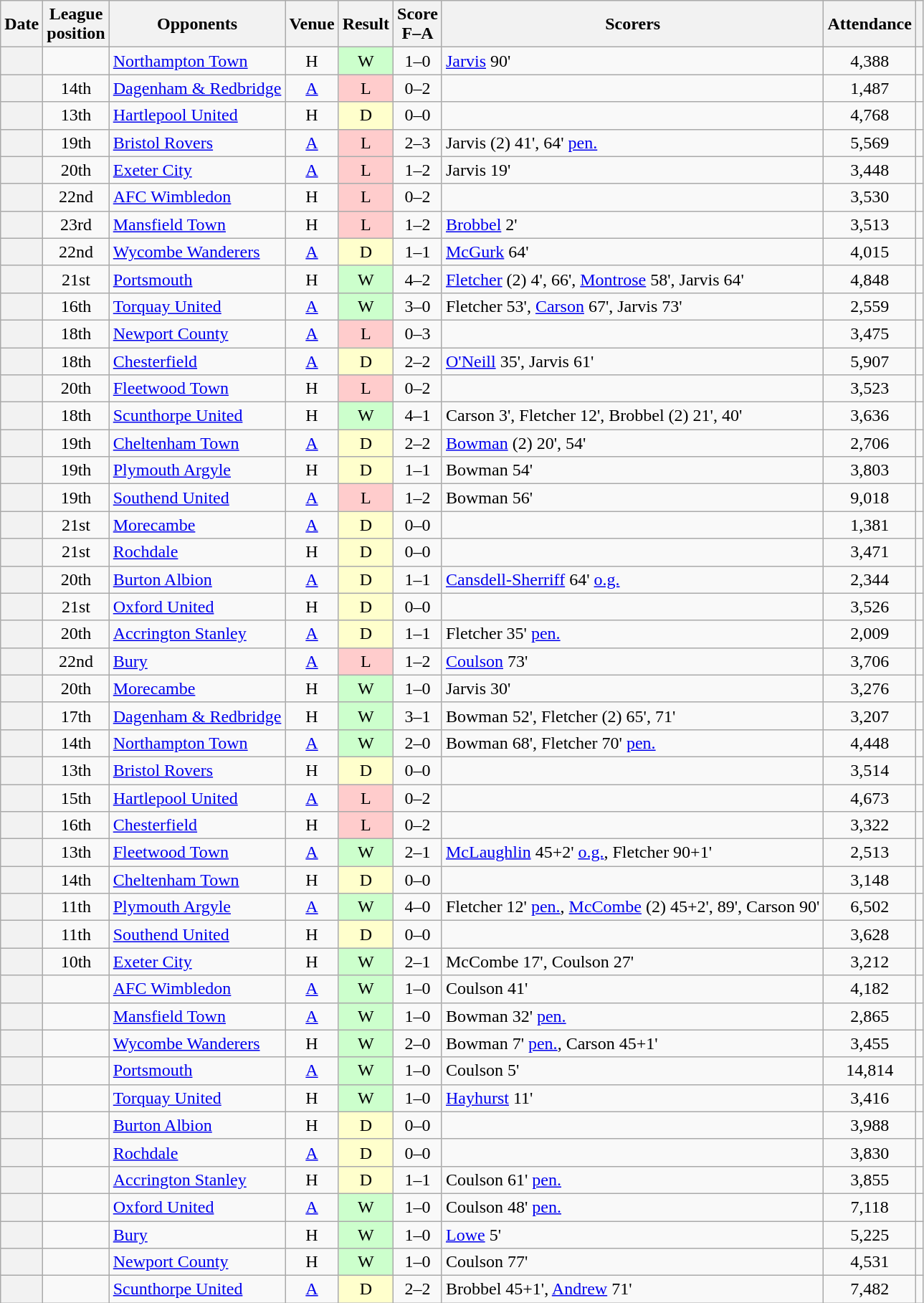<table class="wikitable plainrowheaders sortable" style="text-align:center">
<tr>
<th scope=col>Date</th>
<th scope=col>League<br>position</th>
<th scope=col>Opponents</th>
<th scope=col>Venue</th>
<th scope=col>Result</th>
<th scope=col>Score<br>F–A</th>
<th scope=col class=unsortable>Scorers</th>
<th scope=col>Attendance</th>
<th scope=col class=unsortable></th>
</tr>
<tr>
<th scope=row></th>
<td></td>
<td align=left><a href='#'>Northampton Town</a></td>
<td>H</td>
<td style=background-color:#CCFFCC>W</td>
<td>1–0</td>
<td align=left><a href='#'>Jarvis</a> 90'</td>
<td>4,388</td>
<td></td>
</tr>
<tr>
<th scope=row></th>
<td>14th</td>
<td align=left><a href='#'>Dagenham & Redbridge</a></td>
<td><a href='#'>A</a></td>
<td style=background-color:#FFCCCC>L</td>
<td>0–2</td>
<td align=left></td>
<td>1,487</td>
<td></td>
</tr>
<tr>
<th scope=row></th>
<td>13th</td>
<td align=left><a href='#'>Hartlepool United</a></td>
<td>H</td>
<td style=background-color:#FFFFCC>D</td>
<td>0–0</td>
<td align=left></td>
<td>4,768</td>
<td></td>
</tr>
<tr>
<th scope=row></th>
<td>19th</td>
<td align=left><a href='#'>Bristol Rovers</a></td>
<td><a href='#'>A</a></td>
<td style=background-color:#FFCCCC>L</td>
<td>2–3</td>
<td align=left>Jarvis (2) 41', 64' <a href='#'>pen.</a></td>
<td>5,569</td>
<td></td>
</tr>
<tr>
<th scope=row></th>
<td>20th</td>
<td align=left><a href='#'>Exeter City</a></td>
<td><a href='#'>A</a></td>
<td style=background-color:#FFCCCC>L</td>
<td>1–2</td>
<td align=left>Jarvis 19'</td>
<td>3,448</td>
<td></td>
</tr>
<tr>
<th scope=row></th>
<td>22nd</td>
<td align=left><a href='#'>AFC Wimbledon</a></td>
<td>H</td>
<td style=background-color:#FFCCCC>L</td>
<td>0–2</td>
<td align=left></td>
<td>3,530</td>
<td></td>
</tr>
<tr>
<th scope=row></th>
<td>23rd</td>
<td align=left><a href='#'>Mansfield Town</a></td>
<td>H</td>
<td style=background-color:#FFCCCC>L</td>
<td>1–2</td>
<td align=left><a href='#'>Brobbel</a> 2'</td>
<td>3,513</td>
<td></td>
</tr>
<tr>
<th scope=row></th>
<td>22nd</td>
<td align=left><a href='#'>Wycombe Wanderers</a></td>
<td><a href='#'>A</a></td>
<td style=background-color:#FFFFCC>D</td>
<td>1–1</td>
<td align=left><a href='#'>McGurk</a> 64'</td>
<td>4,015</td>
<td></td>
</tr>
<tr>
<th scope=row></th>
<td>21st</td>
<td align=left><a href='#'>Portsmouth</a></td>
<td>H</td>
<td style=background-color:#CCFFCC>W</td>
<td>4–2</td>
<td align=left><a href='#'>Fletcher</a> (2) 4', 66', <a href='#'>Montrose</a> 58', Jarvis 64'</td>
<td>4,848</td>
<td></td>
</tr>
<tr>
<th scope=row></th>
<td>16th</td>
<td align=left><a href='#'>Torquay United</a></td>
<td><a href='#'>A</a></td>
<td style=background-color:#CCFFCC>W</td>
<td>3–0</td>
<td align=left>Fletcher 53', <a href='#'>Carson</a> 67', Jarvis 73'</td>
<td>2,559</td>
<td></td>
</tr>
<tr>
<th scope=row></th>
<td>18th</td>
<td align=left><a href='#'>Newport County</a></td>
<td><a href='#'>A</a></td>
<td style=background-color:#FFCCCC>L</td>
<td>0–3</td>
<td align=left></td>
<td>3,475</td>
<td></td>
</tr>
<tr>
<th scope=row></th>
<td>18th</td>
<td align=left><a href='#'>Chesterfield</a></td>
<td><a href='#'>A</a></td>
<td style=background-color:#FFFFCC>D</td>
<td>2–2</td>
<td align=left><a href='#'>O'Neill</a> 35', Jarvis 61'</td>
<td>5,907</td>
<td></td>
</tr>
<tr>
<th scope=row></th>
<td>20th</td>
<td align=left><a href='#'>Fleetwood Town</a></td>
<td>H</td>
<td style=background-color:#FFCCCC>L</td>
<td>0–2</td>
<td align=left></td>
<td>3,523</td>
<td></td>
</tr>
<tr>
<th scope=row></th>
<td>18th</td>
<td align=left><a href='#'>Scunthorpe United</a></td>
<td>H</td>
<td style=background-color:#CCFFCC>W</td>
<td>4–1</td>
<td align=left>Carson 3', Fletcher 12', Brobbel (2) 21', 40'</td>
<td>3,636</td>
<td></td>
</tr>
<tr>
<th scope=row></th>
<td>19th</td>
<td align=left><a href='#'>Cheltenham Town</a></td>
<td><a href='#'>A</a></td>
<td style=background-color:#FFFFCC>D</td>
<td>2–2</td>
<td align=left><a href='#'>Bowman</a> (2) 20', 54'</td>
<td>2,706</td>
<td></td>
</tr>
<tr>
<th scope=row></th>
<td>19th</td>
<td align=left><a href='#'>Plymouth Argyle</a></td>
<td>H</td>
<td style=background-color:#FFFFCC>D</td>
<td>1–1</td>
<td align=left>Bowman 54'</td>
<td>3,803</td>
<td></td>
</tr>
<tr>
<th scope=row></th>
<td>19th</td>
<td align=left><a href='#'>Southend United</a></td>
<td><a href='#'>A</a></td>
<td style=background-color:#FFCCCC>L</td>
<td>1–2</td>
<td align=left>Bowman 56'</td>
<td>9,018</td>
<td></td>
</tr>
<tr>
<th scope=row></th>
<td>21st</td>
<td align=left><a href='#'>Morecambe</a></td>
<td><a href='#'>A</a></td>
<td style=background-color:#FFFFCC>D</td>
<td>0–0</td>
<td align=left></td>
<td>1,381</td>
<td></td>
</tr>
<tr>
<th scope=row></th>
<td>21st</td>
<td align=left><a href='#'>Rochdale</a></td>
<td>H</td>
<td style=background-color:#FFFFCC>D</td>
<td>0–0</td>
<td align=left></td>
<td>3,471</td>
<td></td>
</tr>
<tr>
<th scope=row></th>
<td>20th</td>
<td align=left><a href='#'>Burton Albion</a></td>
<td><a href='#'>A</a></td>
<td style=background-color:#FFFFCC>D</td>
<td>1–1</td>
<td align=left><a href='#'>Cansdell-Sherriff</a> 64' <a href='#'>o.g.</a></td>
<td>2,344</td>
<td></td>
</tr>
<tr>
<th scope=row></th>
<td>21st</td>
<td align=left><a href='#'>Oxford United</a></td>
<td>H</td>
<td style=background-color:#FFFFCC>D</td>
<td>0–0</td>
<td align=left></td>
<td>3,526</td>
<td></td>
</tr>
<tr>
<th scope=row></th>
<td>20th</td>
<td align=left><a href='#'>Accrington Stanley</a></td>
<td><a href='#'>A</a></td>
<td style=background-color:#FFFFCC>D</td>
<td>1–1</td>
<td align=left>Fletcher 35' <a href='#'>pen.</a></td>
<td>2,009</td>
<td></td>
</tr>
<tr>
<th scope=row></th>
<td>22nd</td>
<td align=left><a href='#'>Bury</a></td>
<td><a href='#'>A</a></td>
<td style=background-color:#FFCCCC>L</td>
<td>1–2</td>
<td align=left><a href='#'>Coulson</a> 73'</td>
<td>3,706</td>
<td></td>
</tr>
<tr>
<th scope=row></th>
<td>20th</td>
<td align=left><a href='#'>Morecambe</a></td>
<td>H</td>
<td style=background-color:#CCFFCC>W</td>
<td>1–0</td>
<td align=left>Jarvis 30'</td>
<td>3,276</td>
<td></td>
</tr>
<tr>
<th scope=row></th>
<td>17th</td>
<td align=left><a href='#'>Dagenham & Redbridge</a></td>
<td>H</td>
<td style=background-color:#CCFFCC>W</td>
<td>3–1</td>
<td align=left>Bowman 52', Fletcher (2) 65', 71'</td>
<td>3,207</td>
<td></td>
</tr>
<tr>
<th scope=row></th>
<td>14th</td>
<td align=left><a href='#'>Northampton Town</a></td>
<td><a href='#'>A</a></td>
<td style=background-color:#CCFFCC>W</td>
<td>2–0</td>
<td align=left>Bowman 68', Fletcher 70' <a href='#'>pen.</a></td>
<td>4,448</td>
<td></td>
</tr>
<tr>
<th scope=row></th>
<td>13th</td>
<td align=left><a href='#'>Bristol Rovers</a></td>
<td>H</td>
<td style=background-color:#FFFFCC>D</td>
<td>0–0</td>
<td align=left></td>
<td>3,514</td>
<td></td>
</tr>
<tr>
<th scope=row></th>
<td>15th</td>
<td align=left><a href='#'>Hartlepool United</a></td>
<td><a href='#'>A</a></td>
<td style=background-color:#FFCCCC>L</td>
<td>0–2</td>
<td align=left></td>
<td>4,673</td>
<td></td>
</tr>
<tr>
<th scope=row></th>
<td>16th</td>
<td align=left><a href='#'>Chesterfield</a></td>
<td>H</td>
<td style=background-color:#FFCCCC>L</td>
<td>0–2</td>
<td align=left></td>
<td>3,322</td>
<td></td>
</tr>
<tr>
<th scope=row></th>
<td>13th</td>
<td align=left><a href='#'>Fleetwood Town</a></td>
<td><a href='#'>A</a></td>
<td style=background-color:#CCFFCC>W</td>
<td>2–1</td>
<td align=left><a href='#'>McLaughlin</a> 45+2' <a href='#'>o.g.</a>, Fletcher 90+1'</td>
<td>2,513</td>
<td></td>
</tr>
<tr>
<th scope=row></th>
<td>14th</td>
<td align=left><a href='#'>Cheltenham Town</a></td>
<td>H</td>
<td style=background-color:#FFFFCC>D</td>
<td>0–0</td>
<td align=left></td>
<td>3,148</td>
<td></td>
</tr>
<tr>
<th scope=row></th>
<td>11th</td>
<td align=left><a href='#'>Plymouth Argyle</a></td>
<td><a href='#'>A</a></td>
<td style=background-color:#CCFFCC>W</td>
<td>4–0</td>
<td align=left>Fletcher 12' <a href='#'>pen.</a>, <a href='#'>McCombe</a> (2) 45+2', 89', Carson 90'</td>
<td>6,502</td>
<td></td>
</tr>
<tr>
<th scope=row></th>
<td>11th</td>
<td align=left><a href='#'>Southend United</a></td>
<td>H</td>
<td style=background-color:#FFFFCC>D</td>
<td>0–0</td>
<td align=left></td>
<td>3,628</td>
<td></td>
</tr>
<tr>
<th scope=row></th>
<td>10th</td>
<td align=left><a href='#'>Exeter City</a></td>
<td>H</td>
<td style=background-color:#CCFFCC>W</td>
<td>2–1</td>
<td align=left>McCombe 17', Coulson 27'</td>
<td>3,212</td>
<td></td>
</tr>
<tr>
<th scope=row></th>
<td></td>
<td align=left><a href='#'>AFC Wimbledon</a></td>
<td><a href='#'>A</a></td>
<td style=background-color:#CCFFCC>W</td>
<td>1–0</td>
<td align=left>Coulson 41'</td>
<td>4,182</td>
<td></td>
</tr>
<tr>
<th scope=row></th>
<td></td>
<td align=left><a href='#'>Mansfield Town</a></td>
<td><a href='#'>A</a></td>
<td style=background-color:#CCFFCC>W</td>
<td>1–0</td>
<td align=left>Bowman 32' <a href='#'>pen.</a></td>
<td>2,865</td>
<td></td>
</tr>
<tr>
<th scope=row></th>
<td></td>
<td align=left><a href='#'>Wycombe Wanderers</a></td>
<td>H</td>
<td style=background-color:#CCFFCC>W</td>
<td>2–0</td>
<td align=left>Bowman 7' <a href='#'>pen.</a>, Carson 45+1'</td>
<td>3,455</td>
<td></td>
</tr>
<tr>
<th scope=row></th>
<td></td>
<td align=left><a href='#'>Portsmouth</a></td>
<td><a href='#'>A</a></td>
<td style=background-color:#CCFFCC>W</td>
<td>1–0</td>
<td align=left>Coulson 5'</td>
<td>14,814</td>
<td></td>
</tr>
<tr>
<th scope=row></th>
<td></td>
<td align=left><a href='#'>Torquay United</a></td>
<td>H</td>
<td style=background-color:#CCFFCC>W</td>
<td>1–0</td>
<td align=left><a href='#'>Hayhurst</a> 11'</td>
<td>3,416</td>
<td></td>
</tr>
<tr>
<th scope=row></th>
<td></td>
<td align=left><a href='#'>Burton Albion</a></td>
<td>H</td>
<td style=background-color:#FFFFCC>D</td>
<td>0–0</td>
<td align=left></td>
<td>3,988</td>
<td></td>
</tr>
<tr>
<th scope=row></th>
<td></td>
<td align=left><a href='#'>Rochdale</a></td>
<td><a href='#'>A</a></td>
<td style=background-color:#FFFFCC>D</td>
<td>0–0</td>
<td align=left></td>
<td>3,830</td>
<td></td>
</tr>
<tr>
<th scope=row></th>
<td></td>
<td align=left><a href='#'>Accrington Stanley</a></td>
<td>H</td>
<td style=background-color:#FFFFCC>D</td>
<td>1–1</td>
<td align=left>Coulson 61' <a href='#'>pen.</a></td>
<td>3,855</td>
<td></td>
</tr>
<tr>
<th scope=row></th>
<td></td>
<td align=left><a href='#'>Oxford United</a></td>
<td><a href='#'>A</a></td>
<td style=background-color:#CCFFCC>W</td>
<td>1–0</td>
<td align=left>Coulson 48' <a href='#'>pen.</a></td>
<td>7,118</td>
<td></td>
</tr>
<tr>
<th scope=row></th>
<td></td>
<td align=left><a href='#'>Bury</a></td>
<td>H</td>
<td style=background-color:#CCFFCC>W</td>
<td>1–0</td>
<td align=left><a href='#'>Lowe</a> 5'</td>
<td>5,225</td>
<td></td>
</tr>
<tr>
<th scope=row></th>
<td></td>
<td align=left><a href='#'>Newport County</a></td>
<td>H</td>
<td style=background-color:#CCFFCC>W</td>
<td>1–0</td>
<td align=left>Coulson 77'</td>
<td>4,531</td>
<td></td>
</tr>
<tr>
<th scope=row></th>
<td></td>
<td align=left><a href='#'>Scunthorpe United</a></td>
<td><a href='#'>A</a></td>
<td style=background-color:#FFFFCC>D</td>
<td>2–2</td>
<td align=left>Brobbel 45+1', <a href='#'>Andrew</a> 71'</td>
<td>7,482</td>
<td></td>
</tr>
</table>
